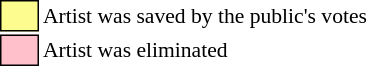<table class="toccolours" style="font-size: 90%; white-space: nowrap;">
<tr>
<td style="background:#fdfc8f; border:1px solid black;">      </td>
<td>Artist was saved by the public's votes</td>
</tr>
<tr>
<td style="background:pink; border:1px solid black;">      </td>
<td>Artist was eliminated</td>
</tr>
</table>
